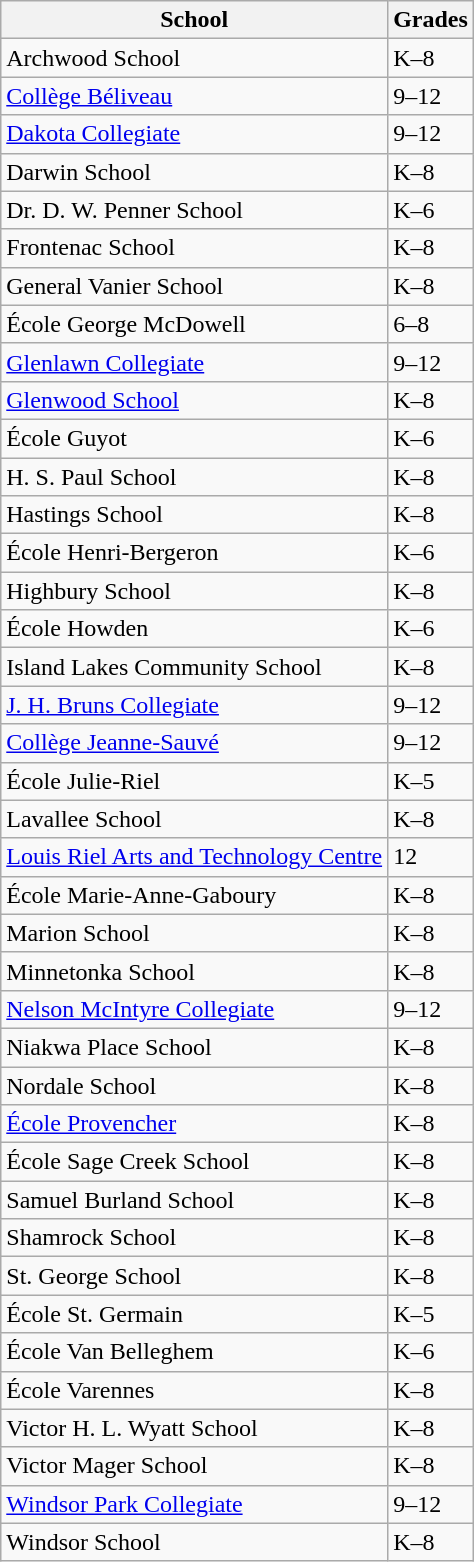<table class="wikitable">
<tr>
<th>School</th>
<th>Grades</th>
</tr>
<tr>
<td>Archwood School</td>
<td>K–8</td>
</tr>
<tr>
<td><a href='#'>Collège Béliveau</a></td>
<td>9–12</td>
</tr>
<tr>
<td><a href='#'>Dakota Collegiate</a></td>
<td>9–12</td>
</tr>
<tr>
<td>Darwin School</td>
<td>K–8</td>
</tr>
<tr>
<td>Dr. D. W. Penner School</td>
<td>K–6</td>
</tr>
<tr>
<td>Frontenac School</td>
<td>K–8</td>
</tr>
<tr>
<td>General Vanier School</td>
<td>K–8</td>
</tr>
<tr>
<td>École George McDowell</td>
<td>6–8</td>
</tr>
<tr>
<td><a href='#'>Glenlawn Collegiate</a></td>
<td>9–12</td>
</tr>
<tr>
<td><a href='#'>Glenwood School</a></td>
<td>K–8</td>
</tr>
<tr>
<td>École Guyot</td>
<td>K–6</td>
</tr>
<tr>
<td>H. S. Paul School</td>
<td>K–8</td>
</tr>
<tr>
<td>Hastings School</td>
<td>K–8</td>
</tr>
<tr>
<td>École Henri-Bergeron</td>
<td>K–6</td>
</tr>
<tr>
<td>Highbury School</td>
<td>K–8</td>
</tr>
<tr>
<td>École Howden</td>
<td>K–6</td>
</tr>
<tr>
<td>Island Lakes Community School</td>
<td>K–8</td>
</tr>
<tr>
<td><a href='#'>J. H. Bruns Collegiate</a></td>
<td>9–12</td>
</tr>
<tr>
<td><a href='#'>Collège Jeanne-Sauvé</a></td>
<td>9–12</td>
</tr>
<tr>
<td>École Julie-Riel</td>
<td>K–5</td>
</tr>
<tr>
<td>Lavallee School</td>
<td>K–8</td>
</tr>
<tr>
<td><a href='#'>Louis Riel Arts and Technology Centre</a></td>
<td>12</td>
</tr>
<tr>
<td>École Marie-Anne-Gaboury</td>
<td>K–8</td>
</tr>
<tr>
<td>Marion School</td>
<td>K–8</td>
</tr>
<tr>
<td>Minnetonka School</td>
<td>K–8</td>
</tr>
<tr>
<td><a href='#'>Nelson McIntyre Collegiate</a></td>
<td>9–12</td>
</tr>
<tr>
<td>Niakwa Place School</td>
<td>K–8</td>
</tr>
<tr>
<td>Nordale School</td>
<td>K–8</td>
</tr>
<tr>
<td><a href='#'>École Provencher</a></td>
<td>K–8</td>
</tr>
<tr>
<td>École Sage Creek School</td>
<td>K–8</td>
</tr>
<tr>
<td>Samuel Burland School</td>
<td>K–8</td>
</tr>
<tr>
<td>Shamrock School</td>
<td>K–8</td>
</tr>
<tr>
<td>St. George School</td>
<td>K–8</td>
</tr>
<tr>
<td>École St. Germain</td>
<td>K–5</td>
</tr>
<tr>
<td>École Van Belleghem</td>
<td>K–6</td>
</tr>
<tr>
<td>École Varennes</td>
<td>K–8</td>
</tr>
<tr>
<td>Victor H. L. Wyatt School</td>
<td>K–8</td>
</tr>
<tr>
<td>Victor Mager School</td>
<td>K–8</td>
</tr>
<tr>
<td><a href='#'>Windsor Park Collegiate</a></td>
<td>9–12</td>
</tr>
<tr>
<td>Windsor School</td>
<td>K–8</td>
</tr>
</table>
